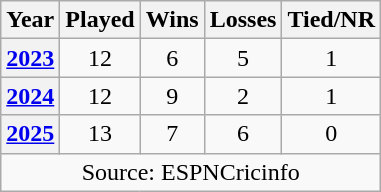<table class="wikitable" style="text-align:center;">
<tr>
<th>Year</th>
<th>Played</th>
<th>Wins</th>
<th>Losses</th>
<th>Tied/NR</th>
</tr>
<tr>
<th><a href='#'>2023</a></th>
<td>12</td>
<td>6</td>
<td>5</td>
<td>1</td>
</tr>
<tr>
<th><a href='#'>2024</a></th>
<td>12</td>
<td>9</td>
<td>2</td>
<td>1</td>
</tr>
<tr>
<th><a href='#'>2025</a></th>
<td>13</td>
<td>7</td>
<td>6</td>
<td>0</td>
</tr>
<tr>
<td colspan="5">Source: ESPNCricinfo</td>
</tr>
</table>
